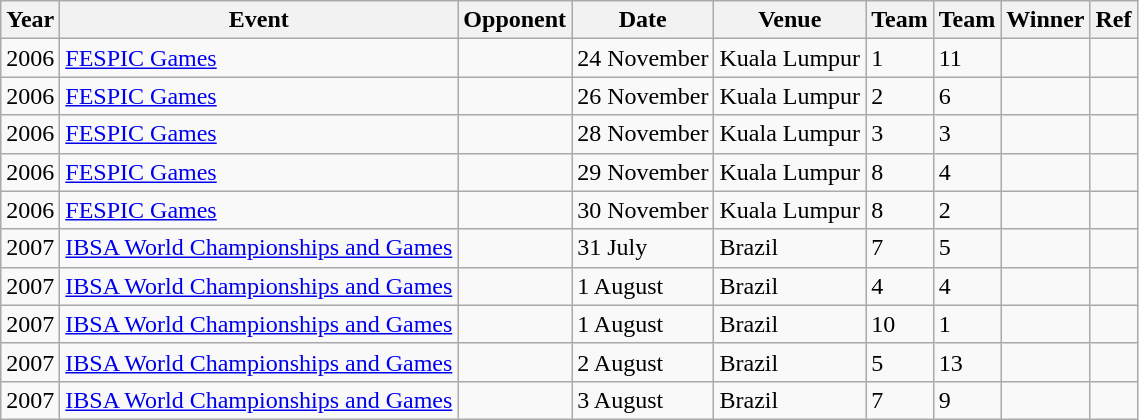<table class="wikitable">
<tr>
<th>Year</th>
<th>Event</th>
<th>Opponent</th>
<th>Date</th>
<th>Venue</th>
<th>Team</th>
<th>Team</th>
<th>Winner</th>
<th>Ref</th>
</tr>
<tr --->
<td>2006</td>
<td><a href='#'>FESPIC Games</a></td>
<td></td>
<td>24 November</td>
<td>Kuala Lumpur</td>
<td>1</td>
<td>11</td>
<td></td>
<td></td>
</tr>
<tr --->
<td>2006</td>
<td><a href='#'>FESPIC Games</a></td>
<td></td>
<td>26 November</td>
<td>Kuala Lumpur</td>
<td>2</td>
<td>6</td>
<td></td>
<td></td>
</tr>
<tr --->
<td>2006</td>
<td><a href='#'>FESPIC Games</a></td>
<td></td>
<td>28 November</td>
<td>Kuala Lumpur</td>
<td>3</td>
<td>3</td>
<td></td>
<td></td>
</tr>
<tr --->
<td>2006</td>
<td><a href='#'>FESPIC Games</a></td>
<td></td>
<td>29 November</td>
<td>Kuala Lumpur</td>
<td>8</td>
<td>4</td>
<td></td>
<td></td>
</tr>
<tr --->
<td>2006</td>
<td><a href='#'>FESPIC Games</a></td>
<td></td>
<td>30 November</td>
<td>Kuala Lumpur</td>
<td>8</td>
<td>2</td>
<td></td>
<td></td>
</tr>
<tr --->
<td>2007</td>
<td><a href='#'>IBSA World Championships and Games</a></td>
<td></td>
<td>31 July</td>
<td>Brazil</td>
<td>7</td>
<td>5</td>
<td></td>
<td></td>
</tr>
<tr --->
<td>2007</td>
<td><a href='#'>IBSA World Championships and Games</a></td>
<td></td>
<td>1 August</td>
<td>Brazil</td>
<td>4</td>
<td>4</td>
<td></td>
<td></td>
</tr>
<tr --->
<td>2007</td>
<td><a href='#'>IBSA World Championships and Games</a></td>
<td></td>
<td>1 August</td>
<td>Brazil</td>
<td>10</td>
<td>1</td>
<td></td>
<td></td>
</tr>
<tr --->
<td>2007</td>
<td><a href='#'>IBSA World Championships and Games</a></td>
<td></td>
<td>2 August</td>
<td>Brazil</td>
<td>5</td>
<td>13</td>
<td></td>
<td></td>
</tr>
<tr --->
<td>2007</td>
<td><a href='#'>IBSA World Championships and Games</a></td>
<td></td>
<td>3 August</td>
<td>Brazil</td>
<td>7</td>
<td>9</td>
<td></td>
<td></td>
</tr>
</table>
